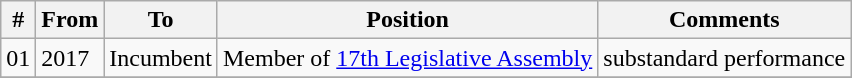<table class="wikitable sortable">
<tr>
<th>#</th>
<th>From</th>
<th>To</th>
<th>Position</th>
<th>Comments</th>
</tr>
<tr>
<td>01</td>
<td>2017</td>
<td>Incumbent</td>
<td>Member of <a href='#'>17th Legislative Assembly</a></td>
<td>substandard performance</td>
</tr>
<tr>
</tr>
</table>
